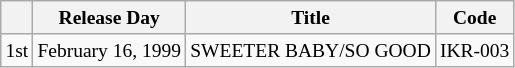<table class=wikitable style="font-size:small">
<tr>
<th></th>
<th>Release Day</th>
<th>Title</th>
<th>Code</th>
</tr>
<tr>
<td>1st</td>
<td>February 16, 1999</td>
<td>SWEETER BABY/SO GOOD</td>
<td>IKR-003</td>
</tr>
</table>
